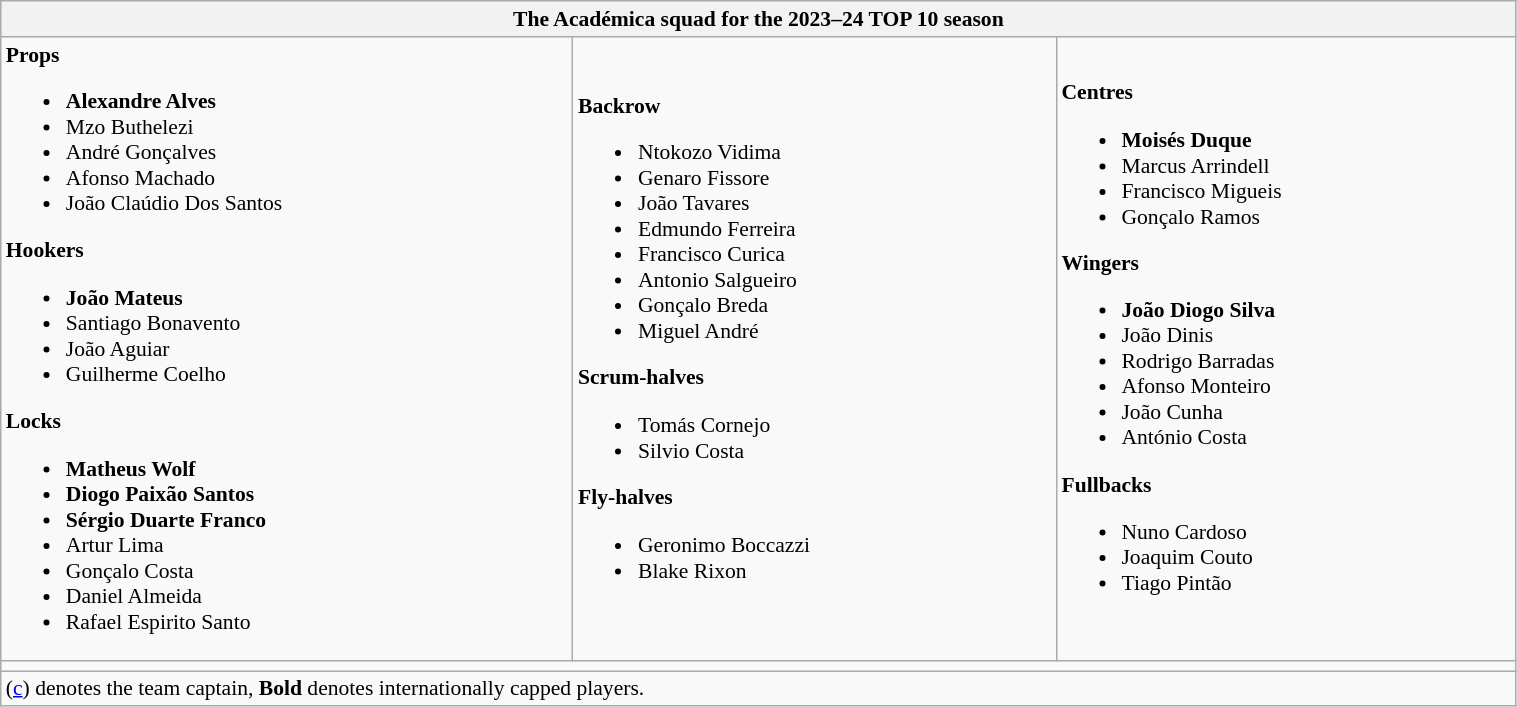<table class="wikitable" style="text-align:left; font-size:90%; width:80%">
<tr>
<th colspan="3">The <strong>Académica</strong> squad for the 2023–24 TOP 10 season</th>
</tr>
<tr>
<td><strong>Props</strong><br><ul><li> <strong>Alexandre Alves</strong></li><li> Mzo Buthelezi</li><li> André Gonçalves</li><li> Afonso Machado</li><li> João Claúdio Dos Santos</li></ul><strong>Hookers</strong><ul><li> <strong>João Mateus</strong></li><li> Santiago Bonavento</li><li> João Aguiar</li><li> Guilherme Coelho</li></ul><strong>Locks</strong><ul><li> <strong>Matheus Wolf</strong></li><li> <strong>Diogo Paixão Santos</strong></li><li> <strong>Sérgio Duarte Franco</strong></li><li> Artur Lima</li><li> Gonçalo Costa</li><li> Daniel Almeida</li><li> Rafael Espirito Santo</li></ul></td>
<td><strong>Backrow</strong><br><ul><li> Ntokozo Vidima</li><li> Genaro Fissore</li><li> João Tavares</li><li> Edmundo Ferreira</li><li> Francisco Curica</li><li> Antonio Salgueiro</li><li> Gonçalo Breda</li><li> Miguel André</li></ul><strong>Scrum-halves</strong><ul><li> Tomás Cornejo</li><li> Silvio Costa</li></ul><strong>Fly-halves</strong><ul><li> Geronimo Boccazzi</li><li> Blake Rixon</li></ul></td>
<td><strong>Centres</strong><br><ul><li> <strong>Moisés Duque</strong></li><li> Marcus Arrindell</li><li> Francisco Migueis</li><li> Gonçalo Ramos</li></ul><strong>Wingers</strong><ul><li> <strong>João Diogo Silva</strong></li><li> João Dinis</li><li> Rodrigo Barradas</li><li> Afonso Monteiro</li><li> João Cunha</li><li> António Costa</li></ul><strong>Fullbacks</strong><ul><li> Nuno Cardoso</li><li> Joaquim Couto</li><li> Tiago Pintão</li></ul></td>
</tr>
<tr>
<td colspan="3"></td>
</tr>
<tr>
<td colspan="3">(<a href='#'>c</a>) denotes the team captain, <strong>Bold</strong> denotes internationally capped players.<br></td>
</tr>
</table>
